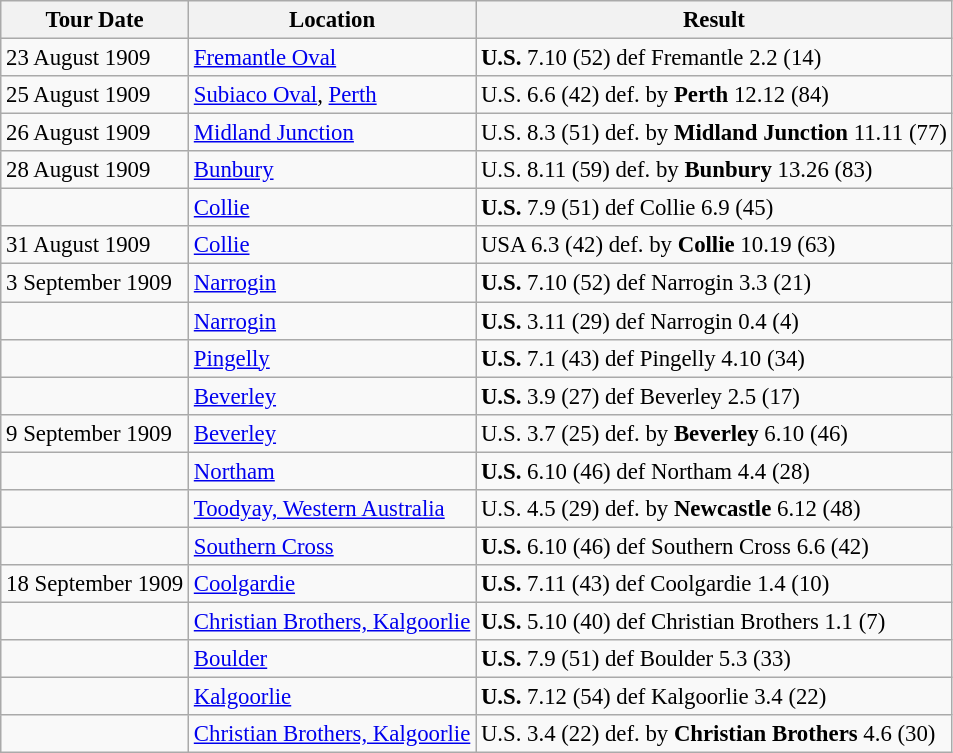<table class="wikitable" style="font-size: 95%;">
<tr>
<th>Tour Date</th>
<th>Location</th>
<th Result>Result</th>
</tr>
<tr>
<td>23 August 1909</td>
<td><a href='#'>Fremantle Oval</a></td>
<td><strong>U.S.</strong> 7.10 (52) def Fremantle 2.2 (14)</td>
</tr>
<tr>
<td>25 August 1909</td>
<td><a href='#'>Subiaco Oval</a>, <a href='#'>Perth</a></td>
<td>U.S. 6.6 (42) def. by <strong>Perth</strong> 12.12 (84)</td>
</tr>
<tr>
<td>26 August 1909</td>
<td><a href='#'>Midland Junction</a></td>
<td>U.S. 8.3 (51) def. by <strong>Midland Junction</strong> 11.11 (77) </td>
</tr>
<tr>
<td>28 August 1909</td>
<td><a href='#'>Bunbury</a></td>
<td>U.S. 8.11 (59)  def. by <strong>Bunbury</strong> 13.26 (83)</td>
</tr>
<tr>
<td></td>
<td><a href='#'>Collie</a></td>
<td><strong>U.S.</strong> 7.9 (51)  def Collie 6.9 (45)</td>
</tr>
<tr>
<td>31 August 1909</td>
<td><a href='#'>Collie</a></td>
<td>USA 6.3 (42) def. by <strong>Collie</strong> 10.19 (63)</td>
</tr>
<tr>
<td>3 September 1909</td>
<td><a href='#'>Narrogin</a></td>
<td><strong>U.S.</strong> 7.10  (52) def Narrogin 3.3 (21) </td>
</tr>
<tr>
<td></td>
<td><a href='#'>Narrogin</a></td>
<td><strong>U.S.</strong> 3.11  (29) def Narrogin 0.4 (4)</td>
</tr>
<tr>
<td></td>
<td><a href='#'>Pingelly</a></td>
<td><strong>U.S.</strong> 7.1  (43) def Pingelly 4.10 (34)</td>
</tr>
<tr>
<td></td>
<td><a href='#'>Beverley</a></td>
<td><strong>U.S.</strong> 3.9 (27) def Beverley 2.5 (17)</td>
</tr>
<tr>
<td>9 September 1909</td>
<td><a href='#'>Beverley</a></td>
<td>U.S. 3.7 (25) def. by <strong>Beverley</strong> 6.10 (46) </td>
</tr>
<tr>
<td></td>
<td><a href='#'>Northam</a></td>
<td><strong>U.S.</strong> 6.10 (46) def Northam 4.4 (28)</td>
</tr>
<tr>
<td></td>
<td><a href='#'>Toodyay, Western Australia</a></td>
<td>U.S. 4.5 (29) def. by <strong>Newcastle</strong> 6.12 (48)</td>
</tr>
<tr>
<td></td>
<td><a href='#'>Southern Cross</a></td>
<td><strong>U.S.</strong> 6.10 (46) def Southern Cross 6.6 (42)</td>
</tr>
<tr>
<td>18 September 1909</td>
<td><a href='#'>Coolgardie</a></td>
<td><strong>U.S.</strong> 7.11 (43)  def Coolgardie 1.4 (10) </td>
</tr>
<tr>
<td></td>
<td><a href='#'>Christian Brothers, Kalgoorlie</a></td>
<td><strong>U.S.</strong> 5.10 (40) def Christian Brothers 1.1 (7)</td>
</tr>
<tr>
<td></td>
<td><a href='#'>Boulder</a></td>
<td><strong>U.S.</strong> 7.9 (51) def Boulder 5.3 (33)</td>
</tr>
<tr>
<td></td>
<td><a href='#'>Kalgoorlie</a></td>
<td><strong>U.S.</strong> 7.12 (54) def Kalgoorlie 3.4 (22)</td>
</tr>
<tr>
<td></td>
<td><a href='#'>Christian Brothers, Kalgoorlie</a></td>
<td>U.S. 3.4 (22) def. by <strong>Christian Brothers</strong> 4.6 (30)</td>
</tr>
</table>
